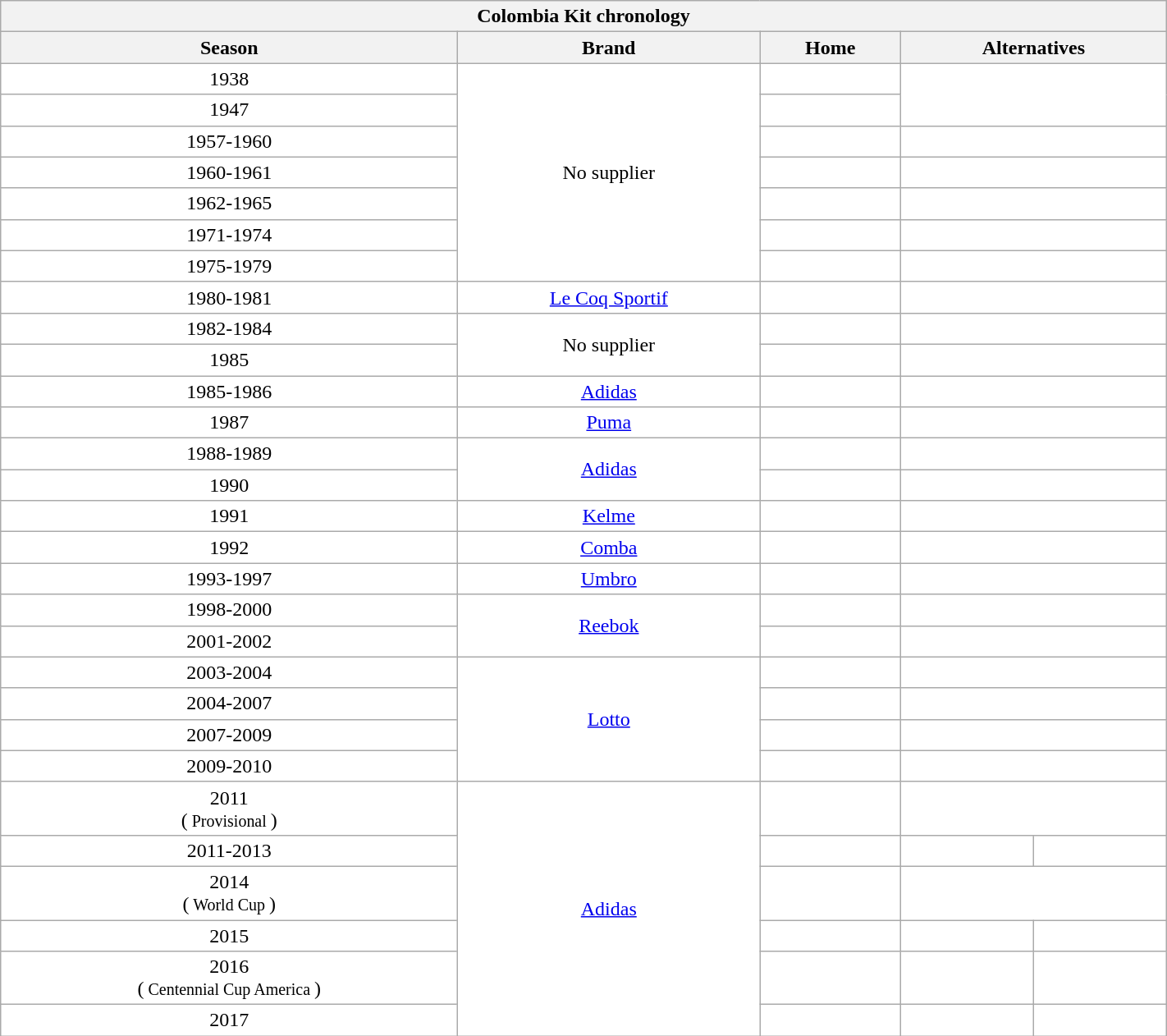<table class="wikitable mw-collapsible mw-collapsed" style="text-align: center; background: #ffffff; width:75%;">
<tr>
<th colspan=5 style="with: 100%;" align="center">Colombia Kit chronology</th>
</tr>
<tr>
<th>Season</th>
<th>Brand</th>
<th>Home</th>
<th colspan=2>Alternatives</th>
</tr>
<tr>
<td>1938</td>
<td rowspan=7>No supplier</td>
<td></td>
<td rowspan=2 colspan=2></td>
</tr>
<tr>
<td>1947</td>
<td></td>
</tr>
<tr>
<td>1957-1960</td>
<td></td>
<td colspan=2></td>
</tr>
<tr>
<td>1960-1961</td>
<td></td>
<td colspan=2></td>
</tr>
<tr>
<td>1962-1965</td>
<td></td>
<td colspan=2></td>
</tr>
<tr>
<td>1971-1974</td>
<td></td>
<td colspan=2></td>
</tr>
<tr>
<td>1975-1979</td>
<td></td>
<td colspan=2></td>
</tr>
<tr>
<td>1980-1981</td>
<td><a href='#'>Le Coq Sportif</a></td>
<td></td>
<td colspan=2></td>
</tr>
<tr>
<td>1982-1984</td>
<td rowspan=2>No supplier</td>
<td></td>
<td colspan=2></td>
</tr>
<tr>
<td>1985</td>
<td></td>
<td colspan=2></td>
</tr>
<tr>
<td>1985-1986</td>
<td> <a href='#'>Adidas</a></td>
<td></td>
<td colspan=2></td>
</tr>
<tr>
<td>1987</td>
<td> <a href='#'>Puma</a></td>
<td></td>
<td colspan=2></td>
</tr>
<tr>
<td>1988-1989</td>
<td rowspan=2> <a href='#'>Adidas</a></td>
<td></td>
<td colspan=2></td>
</tr>
<tr>
<td>1990</td>
<td></td>
<td colspan=2></td>
</tr>
<tr>
<td>1991</td>
<td> <a href='#'>Kelme</a></td>
<td></td>
<td colspan=2></td>
</tr>
<tr>
<td>1992</td>
<td> <a href='#'>Comba</a></td>
<td></td>
<td colspan=2></td>
</tr>
<tr>
<td>1993-1997</td>
<td> <a href='#'>Umbro</a></td>
<td></td>
<td colspan=2></td>
</tr>
<tr>
<td>1998-2000</td>
<td rowspan=2> <a href='#'>Reebok</a></td>
<td></td>
<td colspan=2></td>
</tr>
<tr>
<td>2001-2002</td>
<td></td>
<td colspan=2></td>
</tr>
<tr>
<td>2003-2004</td>
<td rowspan=4> <a href='#'>Lotto</a></td>
<td></td>
<td colspan=2></td>
</tr>
<tr>
<td>2004-2007</td>
<td></td>
<td colspan=2></td>
</tr>
<tr>
<td>2007-2009</td>
<td></td>
<td colspan=2></td>
</tr>
<tr>
<td>2009-2010</td>
<td></td>
<td colspan=2></td>
</tr>
<tr>
<td>2011 <br> (<small> Provisional </small>)</td>
<td rowspan=6> <a href='#'>Adidas</a></td>
<td></td>
<td colspan=2></td>
</tr>
<tr>
<td>2011-2013</td>
<td></td>
<td><br></td>
<td></td>
</tr>
<tr>
<td>2014 <br> (<small> World Cup </small>)</td>
<td></td>
<td colspan=2></td>
</tr>
<tr>
<td>2015</td>
<td></td>
<td><br></td>
<td></td>
</tr>
<tr>
<td>2016 <br> (<small> Centennial Cup America </small>)</td>
<td></td>
<td><br></td>
<td></td>
</tr>
<tr>
<td>2017</td>
<td></td>
<td><br></td>
<td></td>
</tr>
</table>
